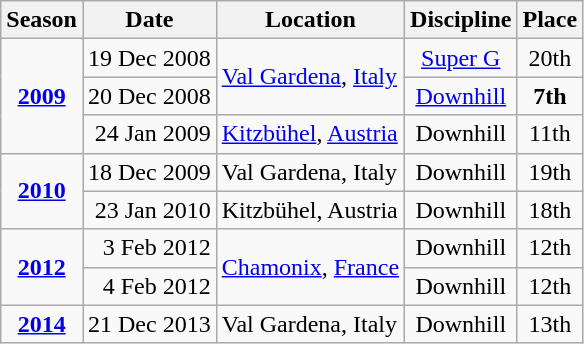<table class="wikitable">
<tr>
<th>Season</th>
<th>Date</th>
<th>Location</th>
<th>Discipline</th>
<th>Place</th>
</tr>
<tr>
<td rowspan=3 align=center><strong><a href='#'>2009</a></strong></td>
<td align=right>19 Dec 2008</td>
<td rowspan=2> <a href='#'>Val Gardena</a>, <a href='#'>Italy</a></td>
<td align=center><a href='#'>Super G</a></td>
<td align=center>20th</td>
</tr>
<tr>
<td align=right>20 Dec 2008</td>
<td align=center><a href='#'>Downhill</a></td>
<td align=center><strong>7th</strong></td>
</tr>
<tr>
<td align=right>24 Jan 2009</td>
<td> <a href='#'>Kitzbühel</a>, <a href='#'>Austria</a></td>
<td align=center>Downhill</td>
<td align=center>11th</td>
</tr>
<tr>
<td rowspan=2 align=center><strong><a href='#'>2010</a></strong></td>
<td align=right>18 Dec 2009</td>
<td> Val Gardena, Italy</td>
<td align=center>Downhill</td>
<td align=center>19th</td>
</tr>
<tr>
<td align=right>23 Jan 2010</td>
<td> Kitzbühel, Austria</td>
<td align=center>Downhill</td>
<td align=center>18th</td>
</tr>
<tr>
<td rowspan=2 align=center><strong><a href='#'>2012</a></strong></td>
<td align=right>3 Feb 2012</td>
<td rowspan=2> <a href='#'>Chamonix</a>, <a href='#'>France</a></td>
<td align=center>Downhill</td>
<td align=center>12th</td>
</tr>
<tr>
<td align=right>4 Feb 2012</td>
<td align=center>Downhill</td>
<td align=center>12th</td>
</tr>
<tr>
<td rowspan=2 align=center><strong><a href='#'>2014</a></strong></td>
<td align=right>21 Dec 2013</td>
<td> Val Gardena, Italy</td>
<td align=center>Downhill</td>
<td align=center>13th</td>
</tr>
</table>
